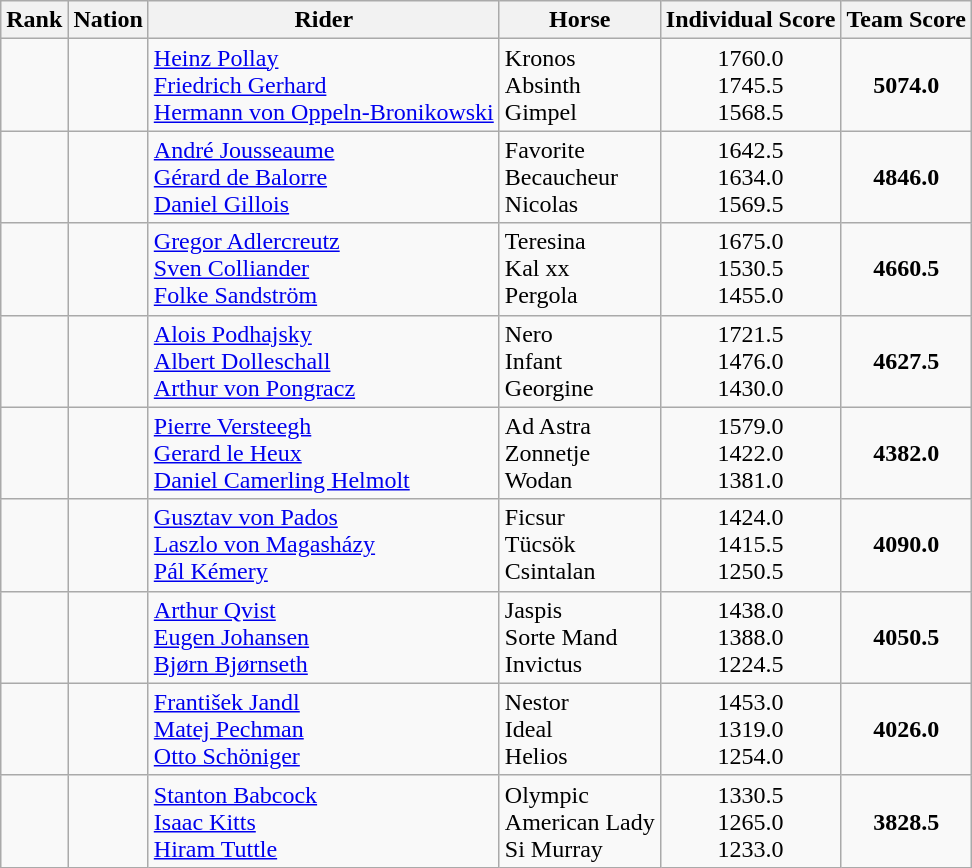<table class="wikitable sortable" style="text-align:center">
<tr>
<th>Rank</th>
<th>Nation</th>
<th>Rider</th>
<th>Horse</th>
<th>Individual Score</th>
<th>Team Score</th>
</tr>
<tr>
<td></td>
<td align=left></td>
<td align=left><a href='#'>Heinz Pollay</a> <br> <a href='#'>Friedrich Gerhard</a> <br> <a href='#'>Hermann von Oppeln-Bronikowski</a></td>
<td align=left>Kronos <br> Absinth <br> Gimpel</td>
<td>1760.0 <br> 1745.5 <br> 1568.5</td>
<td><strong>5074.0</strong></td>
</tr>
<tr>
<td></td>
<td align=left></td>
<td align=left><a href='#'>André Jousseaume</a> <br> <a href='#'>Gérard de Balorre</a> <br> <a href='#'>Daniel Gillois</a></td>
<td align=left>Favorite <br> Becaucheur <br> Nicolas</td>
<td>1642.5 <br> 1634.0 <br> 1569.5</td>
<td><strong>4846.0</strong></td>
</tr>
<tr>
<td></td>
<td align=left></td>
<td align=left><a href='#'>Gregor Adlercreutz</a> <br> <a href='#'>Sven Colliander</a> <br> <a href='#'>Folke Sandström</a></td>
<td align=left>Teresina <br> Kal xx <br> Pergola</td>
<td>1675.0 <br> 1530.5 <br> 1455.0</td>
<td><strong>4660.5</strong></td>
</tr>
<tr>
<td></td>
<td align=left></td>
<td align=left><a href='#'>Alois Podhajsky</a> <br> <a href='#'>Albert Dolleschall</a> <br> <a href='#'>Arthur von Pongracz</a></td>
<td align=left>Nero <br> Infant <br> Georgine</td>
<td>1721.5 <br> 1476.0 <br> 1430.0</td>
<td><strong>4627.5</strong></td>
</tr>
<tr>
<td></td>
<td align=left></td>
<td align=left><a href='#'>Pierre Versteegh</a> <br> <a href='#'>Gerard le Heux</a> <br> <a href='#'>Daniel Camerling Helmolt</a></td>
<td align=left>Ad Astra <br> Zonnetje <br> Wodan</td>
<td>1579.0 <br> 1422.0 <br> 1381.0</td>
<td><strong>4382.0</strong></td>
</tr>
<tr>
<td></td>
<td align=left></td>
<td align=left><a href='#'>Gusztav von Pados</a> <br> <a href='#'>Laszlo von Magasházy</a> <br> <a href='#'>Pál Kémery</a></td>
<td align=left>Ficsur <br> Tücsök <br> Csintalan</td>
<td>1424.0 <br> 1415.5 <br> 1250.5</td>
<td><strong>4090.0</strong></td>
</tr>
<tr>
<td></td>
<td align=left></td>
<td align=left><a href='#'>Arthur Qvist</a> <br> <a href='#'>Eugen Johansen</a> <br> <a href='#'>Bjørn Bjørnseth</a></td>
<td align=left>Jaspis <br> Sorte Mand <br> Invictus</td>
<td>1438.0 <br> 1388.0 <br> 1224.5</td>
<td><strong>4050.5</strong></td>
</tr>
<tr>
<td></td>
<td align=left></td>
<td align=left><a href='#'>František Jandl</a> <br> <a href='#'>Matej Pechman</a> <br> <a href='#'>Otto Schöniger</a></td>
<td align=left>Nestor <br> Ideal <br> Helios</td>
<td>1453.0 <br> 1319.0 <br> 1254.0</td>
<td><strong>4026.0</strong></td>
</tr>
<tr>
<td></td>
<td align=left></td>
<td align=left><a href='#'>Stanton Babcock</a> <br> <a href='#'>Isaac Kitts</a> <br> <a href='#'>Hiram Tuttle</a></td>
<td align=left>Olympic <br> American Lady <br> Si Murray</td>
<td>1330.5 <br> 1265.0 <br> 1233.0</td>
<td><strong>3828.5</strong></td>
</tr>
</table>
